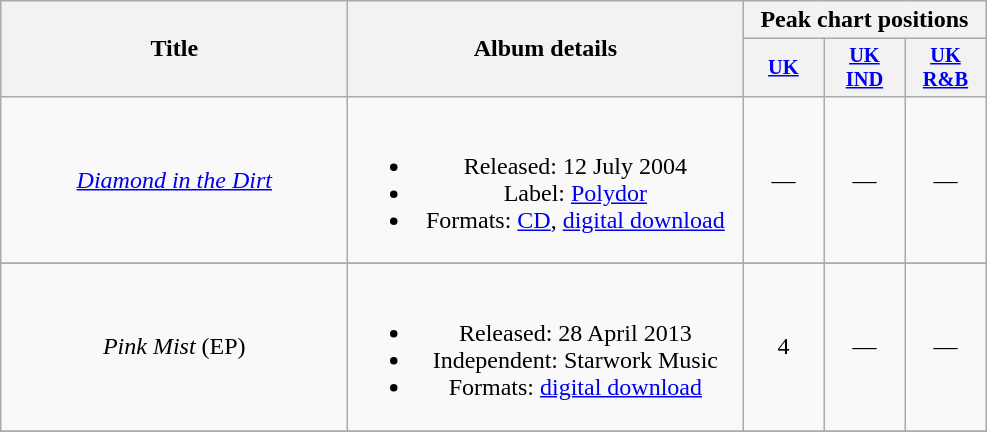<table class="wikitable" style="text-align:center;">
<tr>
<th scope="col" rowspan="2" style="width:14em;">Title</th>
<th scope="col" rowspan="2" style="width:16em;">Album details</th>
<th scope="col" colspan="3">Peak chart positions</th>
</tr>
<tr>
<th style="width:3.5em; font-size:85%"><a href='#'>UK</a></th>
<th style="width:3.5em; font-size:85%"><a href='#'>UK<br>IND</a></th>
<th style="width:3.5em; font-size:85%"><a href='#'>UK<br>R&B</a></th>
</tr>
<tr>
<td scope="row"><em><a href='#'>Diamond in the Dirt</a></em></td>
<td><br><ul><li>Released: 12 July 2004</li><li>Label: <a href='#'>Polydor</a></li><li>Formats: <a href='#'>CD</a>, <a href='#'>digital download</a></li></ul></td>
<td>—</td>
<td>—</td>
<td>—</td>
</tr>
<tr>
</tr>
<tr>
<td scope="row"><em>Pink Mist</em> (EP)</td>
<td><br><ul><li>Released: 28 April 2013</li><li>Independent: Starwork Music</li><li>Formats: <a href='#'>digital download</a></li></ul></td>
<td>4</td>
<td>—</td>
<td>—</td>
</tr>
<tr>
</tr>
</table>
